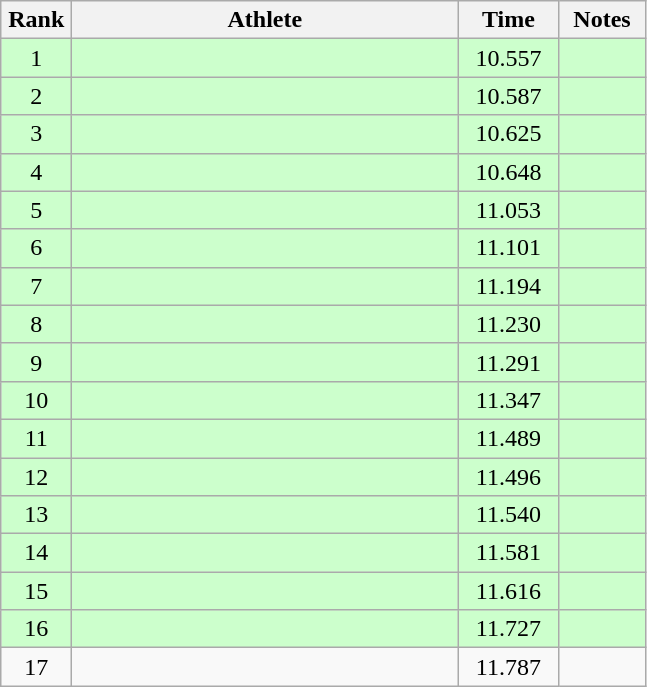<table class=wikitable style="text-align:center">
<tr>
<th width=40>Rank</th>
<th width=250>Athlete</th>
<th width=60>Time</th>
<th width=50>Notes</th>
</tr>
<tr bgcolor=ccffcc>
<td>1</td>
<td align=left></td>
<td>10.557</td>
<td></td>
</tr>
<tr bgcolor=ccffcc>
<td>2</td>
<td align=left></td>
<td>10.587</td>
<td></td>
</tr>
<tr bgcolor=ccffcc>
<td>3</td>
<td align=left></td>
<td>10.625</td>
<td></td>
</tr>
<tr bgcolor=ccffcc>
<td>4</td>
<td align=left></td>
<td>10.648</td>
<td></td>
</tr>
<tr bgcolor=ccffcc>
<td>5</td>
<td align=left></td>
<td>11.053</td>
<td></td>
</tr>
<tr bgcolor=ccffcc>
<td>6</td>
<td align=left></td>
<td>11.101</td>
<td></td>
</tr>
<tr bgcolor=ccffcc>
<td>7</td>
<td align=left></td>
<td>11.194</td>
<td></td>
</tr>
<tr bgcolor=ccffcc>
<td>8</td>
<td align=left></td>
<td>11.230</td>
<td></td>
</tr>
<tr bgcolor=ccffcc>
<td>9</td>
<td align=left></td>
<td>11.291</td>
<td></td>
</tr>
<tr bgcolor=ccffcc>
<td>10</td>
<td align=left></td>
<td>11.347</td>
<td></td>
</tr>
<tr bgcolor=ccffcc>
<td>11</td>
<td align=left></td>
<td>11.489</td>
<td></td>
</tr>
<tr bgcolor=ccffcc>
<td>12</td>
<td align=left></td>
<td>11.496</td>
<td></td>
</tr>
<tr bgcolor=ccffcc>
<td>13</td>
<td align=left></td>
<td>11.540</td>
<td></td>
</tr>
<tr bgcolor=ccffcc>
<td>14</td>
<td align=left></td>
<td>11.581</td>
<td></td>
</tr>
<tr bgcolor=ccffcc>
<td>15</td>
<td align=left></td>
<td>11.616</td>
<td></td>
</tr>
<tr bgcolor=ccffcc>
<td>16</td>
<td align=left></td>
<td>11.727</td>
<td></td>
</tr>
<tr>
<td>17</td>
<td align=left></td>
<td>11.787</td>
<td></td>
</tr>
</table>
